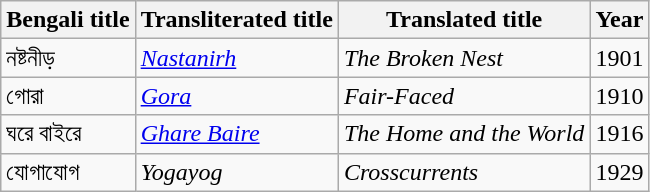<table class="wikitable">
<tr>
<th>Bengali title</th>
<th>Transliterated title</th>
<th>Translated title</th>
<th>Year</th>
</tr>
<tr>
<td>নষ্টনীড়</td>
<td><em><a href='#'>Nastanirh</a></em></td>
<td><em>The Broken Nest</em></td>
<td>1901</td>
</tr>
<tr>
<td>গোরা</td>
<td><em><a href='#'>Gora</a></em></td>
<td><em>Fair-Faced</em></td>
<td>1910</td>
</tr>
<tr>
<td>ঘরে বাইরে</td>
<td><em><a href='#'>Ghare Baire</a></em></td>
<td><em>The Home and the World</em></td>
<td>1916</td>
</tr>
<tr>
<td>যোগাযোগ</td>
<td><em>Yogayog</em></td>
<td><em>Crosscurrents</em></td>
<td>1929</td>
</tr>
</table>
